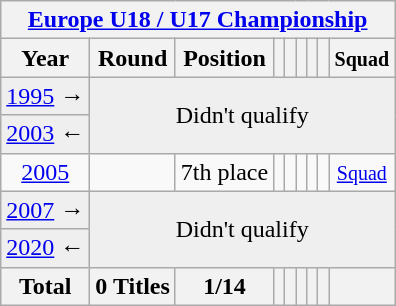<table class="wikitable" style="text-align: center;">
<tr>
<th colspan=9><a href='#'>Europe U18 / U17 Championship</a></th>
</tr>
<tr>
<th>Year</th>
<th>Round</th>
<th>Position</th>
<th></th>
<th></th>
<th></th>
<th></th>
<th></th>
<th><small>Squad</small></th>
</tr>
<tr bgcolor="efefef">
<td> <a href='#'>1995</a> →</td>
<td colspan="9" rowspan="2">Didn't qualify</td>
</tr>
<tr bgcolor="efefef">
<td> <a href='#'>2003</a> ←</td>
</tr>
<tr>
<td> <a href='#'>2005</a></td>
<td></td>
<td>7th place</td>
<td></td>
<td></td>
<td></td>
<td></td>
<td></td>
<td><small> <a href='#'>Squad</a></small></td>
</tr>
<tr bgcolor="efefef">
<td> <a href='#'>2007</a> →</td>
<td colspan="8" rowspan="2">Didn't qualify</td>
</tr>
<tr bgcolor="efefef">
<td> <a href='#'>2020</a> ←</td>
</tr>
<tr>
<th>Total</th>
<th>0 Titles</th>
<th>1/14</th>
<th></th>
<th></th>
<th></th>
<th></th>
<th></th>
<th></th>
</tr>
</table>
